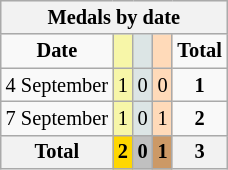<table class="wikitable" style="font-size:85%">
<tr bgcolor="#efefef">
<th colspan=6>Medals by date</th>
</tr>
<tr align=center>
<td><strong>Date</strong></td>
<td bgcolor=#f7f6a8></td>
<td bgcolor=#dce5e5></td>
<td bgcolor=#ffdab9></td>
<td><strong>Total</strong></td>
</tr>
<tr align=center>
<td>4 September</td>
<td style="background:#F7F6A8;">1</td>
<td style="background:#DCE5E5;">0</td>
<td style="background:#FFDAB9;">0</td>
<td><strong>1</strong></td>
</tr>
<tr align=center>
<td>7 September</td>
<td style="background:#F7F6A8;">1</td>
<td style="background:#DCE5E5;">0</td>
<td style="background:#FFDAB9;">1</td>
<td><strong>2</strong></td>
</tr>
<tr align=center>
<th><strong>Total</strong></th>
<th style="background:gold;"><strong>2</strong></th>
<th style="background:silver;"><strong>0</strong></th>
<th style="background:#c96;"><strong>1</strong></th>
<th>3</th>
</tr>
</table>
